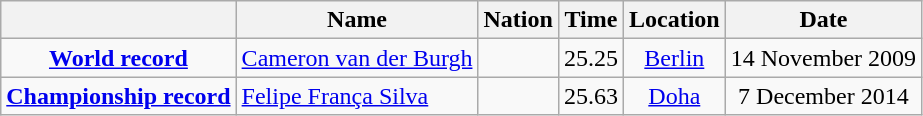<table class=wikitable style=text-align:center>
<tr>
<th></th>
<th>Name</th>
<th>Nation</th>
<th>Time</th>
<th>Location</th>
<th>Date</th>
</tr>
<tr>
<td><strong><a href='#'>World record</a></strong></td>
<td align=left><a href='#'>Cameron van der Burgh</a></td>
<td align=left></td>
<td align=left>25.25</td>
<td><a href='#'>Berlin</a></td>
<td>14 November 2009</td>
</tr>
<tr>
<td><strong><a href='#'>Championship record</a></strong></td>
<td align=left><a href='#'>Felipe França Silva</a></td>
<td align=left></td>
<td align=left>25.63</td>
<td><a href='#'>Doha</a></td>
<td>7 December 2014</td>
</tr>
</table>
